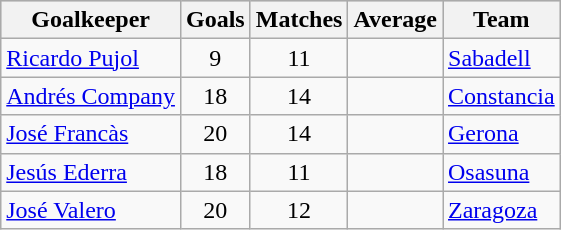<table class="wikitable sortable" class="wikitable">
<tr style="background:#ccc; text-align:center;">
<th>Goalkeeper</th>
<th>Goals</th>
<th>Matches</th>
<th>Average</th>
<th>Team</th>
</tr>
<tr>
<td> <a href='#'>Ricardo Pujol</a></td>
<td style="text-align:center;">9</td>
<td style="text-align:center;">11</td>
<td style="text-align:center;"></td>
<td><a href='#'>Sabadell</a></td>
</tr>
<tr>
<td> <a href='#'>Andrés Company</a></td>
<td style="text-align:center;">18</td>
<td style="text-align:center;">14</td>
<td style="text-align:center;"></td>
<td><a href='#'>Constancia</a></td>
</tr>
<tr>
<td> <a href='#'>José Francàs</a></td>
<td style="text-align:center;">20</td>
<td style="text-align:center;">14</td>
<td style="text-align:center;"></td>
<td><a href='#'>Gerona</a></td>
</tr>
<tr>
<td> <a href='#'>Jesús Ederra</a></td>
<td style="text-align:center;">18</td>
<td style="text-align:center;">11</td>
<td style="text-align:center;"></td>
<td><a href='#'>Osasuna</a></td>
</tr>
<tr>
<td> <a href='#'>José Valero</a></td>
<td style="text-align:center;">20</td>
<td style="text-align:center;">12</td>
<td style="text-align:center;"></td>
<td><a href='#'>Zaragoza</a></td>
</tr>
</table>
